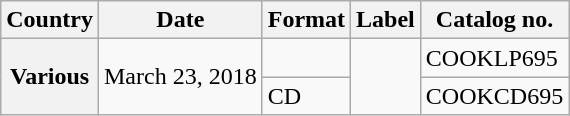<table class="wikitable plainrowheaders">
<tr>
<th>Country</th>
<th>Date</th>
<th>Format</th>
<th>Label</th>
<th>Catalog no.</th>
</tr>
<tr>
<th scope="row" rowspan="3">Various</th>
<td rowspan="3">March 23, 2018</td>
<td></td>
<td rowspan="3"></td>
<td>COOKLP695</td>
</tr>
<tr>
<td>CD</td>
<td>COOKCD695</td>
</tr>
</table>
